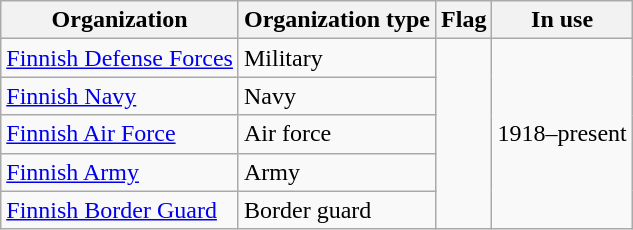<table class="wikitable">
<tr>
<th>Organization</th>
<th>Organization type</th>
<th>Flag</th>
<th>In use</th>
</tr>
<tr>
<td><a href='#'>Finnish Defense Forces</a></td>
<td>Military</td>
<td rowspan="5"></td>
<td rowspan="5">1918–present</td>
</tr>
<tr>
<td><a href='#'>Finnish Navy</a></td>
<td>Navy</td>
</tr>
<tr>
<td><a href='#'>Finnish Air Force</a></td>
<td>Air force</td>
</tr>
<tr>
<td><a href='#'>Finnish Army</a></td>
<td>Army</td>
</tr>
<tr>
<td><a href='#'>Finnish Border Guard</a></td>
<td>Border guard</td>
</tr>
</table>
